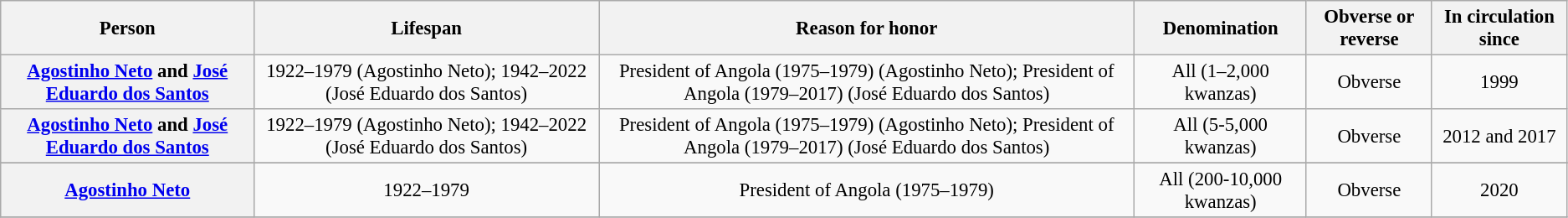<table class="wikitable" style="font-size: 95%; text-align:center;">
<tr>
<th>Person</th>
<th>Lifespan</th>
<th>Reason for honor</th>
<th>Denomination</th>
<th>Obverse or reverse</th>
<th>In circulation since</th>
</tr>
<tr>
<th><a href='#'>Agostinho Neto</a> and <a href='#'>José Eduardo dos Santos</a></th>
<td>1922–1979 (Agostinho Neto); 1942–2022 (José Eduardo dos Santos)</td>
<td>President of Angola (1975–1979) (Agostinho Neto); President of Angola (1979–2017) (José Eduardo dos Santos)</td>
<td>All (1–2,000 kwanzas)</td>
<td>Obverse</td>
<td>1999</td>
</tr>
<tr>
<th><a href='#'>Agostinho Neto</a> and <a href='#'>José Eduardo dos Santos</a></th>
<td>1922–1979 (Agostinho Neto); 1942–2022 (José Eduardo dos Santos)</td>
<td>President of Angola (1975–1979) (Agostinho Neto); President of Angola (1979–2017) (José Eduardo dos Santos)</td>
<td>All (5-5,000 kwanzas)</td>
<td>Obverse</td>
<td>2012 and 2017</td>
</tr>
<tr>
</tr>
<tr>
<th><a href='#'>Agostinho Neto</a></th>
<td>1922–1979</td>
<td>President of Angola (1975–1979)</td>
<td>All (200-10,000 kwanzas)</td>
<td>Obverse</td>
<td>2020</td>
</tr>
<tr>
</tr>
</table>
